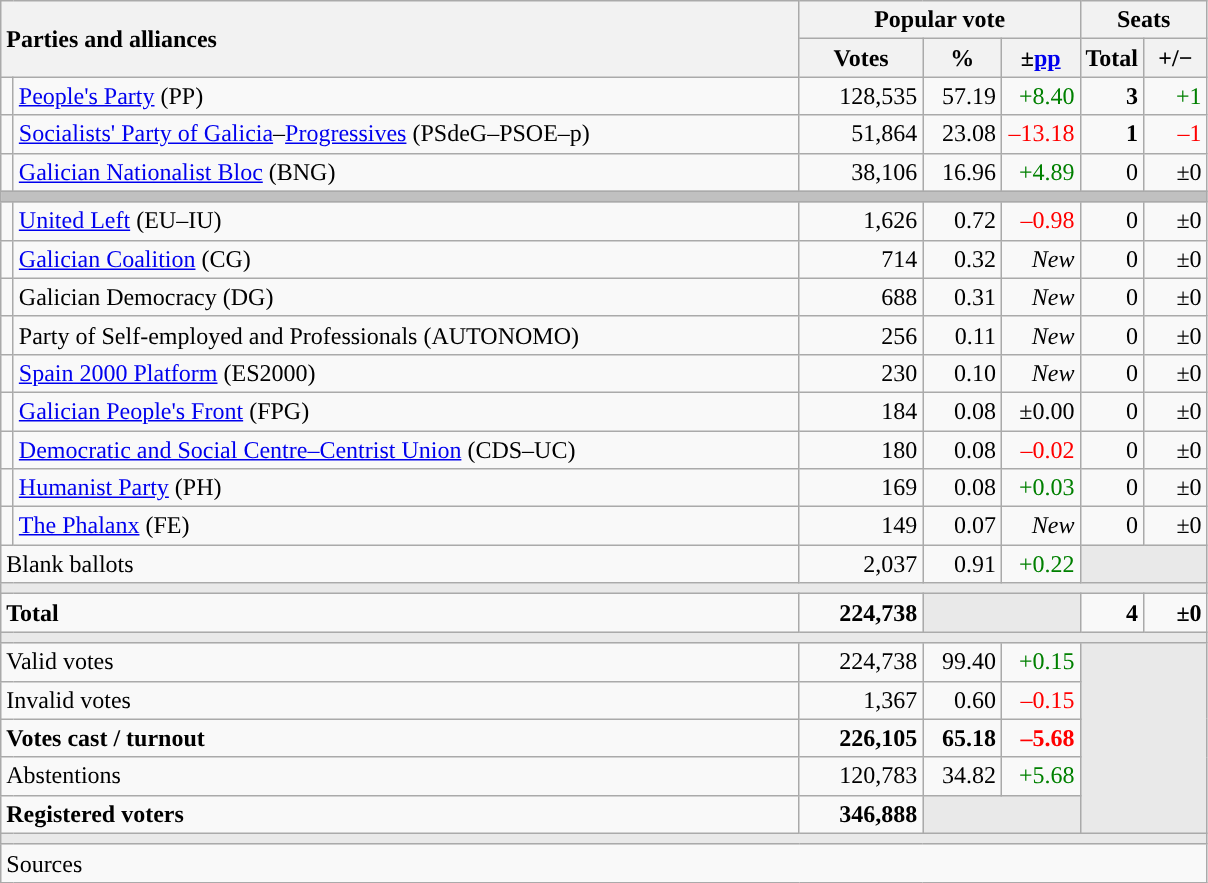<table class="wikitable" style="text-align:right;">
<tr>
<th style="text-align:left;" rowspan="2" colspan="2" width="525">Parties and alliances</th>
<th colspan="3">Popular vote</th>
<th colspan="2">Seats</th>
</tr>
<tr>
<th width="75">Votes</th>
<th width="45">%</th>
<th width="45">±<a href='#'>pp</a></th>
<th width="35">Total</th>
<th width="35">+/−</th>
</tr>
<tr>
<td width="1" style="color:inherit;background:"></td>
<td align="left"><a href='#'>People's Party</a> (PP)</td>
<td>128,535</td>
<td>57.19</td>
<td style="color:green;">+8.40</td>
<td><strong>3</strong></td>
<td style="color:green;">+1</td>
</tr>
<tr>
<td style="color:inherit;background:"></td>
<td align="left"><a href='#'>Socialists' Party of Galicia</a>–<a href='#'>Progressives</a> (PSdeG–PSOE–p)</td>
<td>51,864</td>
<td>23.08</td>
<td style="color:red;">–13.18</td>
<td><strong>1</strong></td>
<td style="color:red;">–1</td>
</tr>
<tr>
<td style="color:inherit;background:"></td>
<td align="left"><a href='#'>Galician Nationalist Bloc</a> (BNG)</td>
<td>38,106</td>
<td>16.96</td>
<td style="color:green;">+4.89</td>
<td>0</td>
<td>±0</td>
</tr>
<tr>
<td colspan="7" bgcolor="#C0C0C0"></td>
</tr>
<tr>
<td style="color:inherit;background:"></td>
<td align="left"><a href='#'>United Left</a> (EU–IU)</td>
<td>1,626</td>
<td>0.72</td>
<td style="color:red;">–0.98</td>
<td>0</td>
<td>±0</td>
</tr>
<tr>
<td style="color:inherit;background:"></td>
<td align="left"><a href='#'>Galician Coalition</a> (CG)</td>
<td>714</td>
<td>0.32</td>
<td><em>New</em></td>
<td>0</td>
<td>±0</td>
</tr>
<tr>
<td style="color:inherit;background:"></td>
<td align="left">Galician Democracy (DG)</td>
<td>688</td>
<td>0.31</td>
<td><em>New</em></td>
<td>0</td>
<td>±0</td>
</tr>
<tr>
<td style="color:inherit;background:"></td>
<td align="left">Party of Self-employed and Professionals (AUTONOMO)</td>
<td>256</td>
<td>0.11</td>
<td><em>New</em></td>
<td>0</td>
<td>±0</td>
</tr>
<tr>
<td style="color:inherit;background:"></td>
<td align="left"><a href='#'>Spain 2000 Platform</a> (ES2000)</td>
<td>230</td>
<td>0.10</td>
<td><em>New</em></td>
<td>0</td>
<td>±0</td>
</tr>
<tr>
<td style="color:inherit;background:"></td>
<td align="left"><a href='#'>Galician People's Front</a> (FPG)</td>
<td>184</td>
<td>0.08</td>
<td>±0.00</td>
<td>0</td>
<td>±0</td>
</tr>
<tr>
<td style="color:inherit;background:"></td>
<td align="left"><a href='#'>Democratic and Social Centre–Centrist Union</a> (CDS–UC)</td>
<td>180</td>
<td>0.08</td>
<td style="color:red;">–0.02</td>
<td>0</td>
<td>±0</td>
</tr>
<tr>
<td style="color:inherit;background:"></td>
<td align="left"><a href='#'>Humanist Party</a> (PH)</td>
<td>169</td>
<td>0.08</td>
<td style="color:green;">+0.03</td>
<td>0</td>
<td>±0</td>
</tr>
<tr>
<td style="color:inherit;background:"></td>
<td align="left"><a href='#'>The Phalanx</a> (FE)</td>
<td>149</td>
<td>0.07</td>
<td><em>New</em></td>
<td>0</td>
<td>±0</td>
</tr>
<tr>
<td align="left" colspan="2">Blank ballots</td>
<td>2,037</td>
<td>0.91</td>
<td style="color:green;">+0.22</td>
<td bgcolor="#E9E9E9" colspan="2"></td>
</tr>
<tr>
<td colspan="7" bgcolor="#E9E9E9"></td>
</tr>
<tr style="font-weight:bold;">
<td align="left" colspan="2">Total</td>
<td>224,738</td>
<td bgcolor="#E9E9E9" colspan="2"></td>
<td>4</td>
<td>±0</td>
</tr>
<tr>
<td colspan="7" bgcolor="#E9E9E9"></td>
</tr>
<tr>
<td align="left" colspan="2">Valid votes</td>
<td>224,738</td>
<td>99.40</td>
<td style="color:green;">+0.15</td>
<td bgcolor="#E9E9E9" colspan="2" rowspan="5"></td>
</tr>
<tr>
<td align="left" colspan="2">Invalid votes</td>
<td>1,367</td>
<td>0.60</td>
<td style="color:red;">–0.15</td>
</tr>
<tr style="font-weight:bold;">
<td align="left" colspan="2">Votes cast / turnout</td>
<td>226,105</td>
<td>65.18</td>
<td style="color:red;">–5.68</td>
</tr>
<tr>
<td align="left" colspan="2">Abstentions</td>
<td>120,783</td>
<td>34.82</td>
<td style="color:green;">+5.68</td>
</tr>
<tr style="font-weight:bold;">
<td align="left" colspan="2">Registered voters</td>
<td>346,888</td>
<td bgcolor="#E9E9E9" colspan="2"></td>
</tr>
<tr>
<td colspan="7" bgcolor="#E9E9E9"></td>
</tr>
<tr>
<td align="left" colspan="7">Sources</td>
</tr>
</table>
